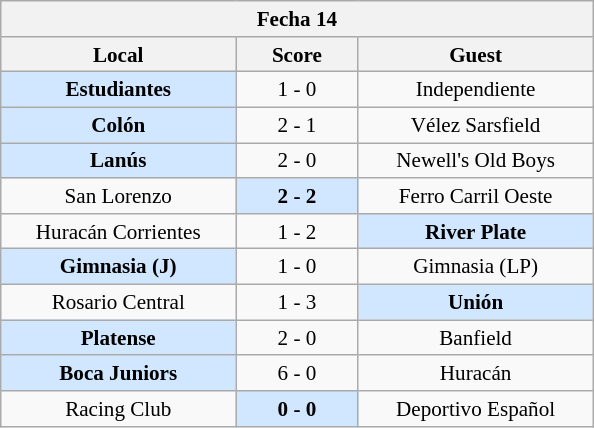<table class="wikitable nowrap" style="font-size:88%; float:left; margin-right:1em;">
<tr>
<th colspan=3 align=center>Fecha 14</th>
</tr>
<tr>
<th width="150">Local</th>
<th width="75">Score</th>
<th width="150">Guest</th>
</tr>
<tr align=center>
<td bgcolor=#D0E7FF><strong>Estudiantes</strong></td>
<td>1 - 0</td>
<td>Independiente</td>
</tr>
<tr align=center>
<td bgcolor=#D0E7FF><strong>Colón</strong></td>
<td>2 - 1</td>
<td>Vélez Sarsfield</td>
</tr>
<tr align=center>
<td bgcolor=#D0E7FF><strong>Lanús</strong></td>
<td>2 - 0</td>
<td>Newell's Old Boys</td>
</tr>
<tr align=center>
<td>San Lorenzo</td>
<td bgcolor=#D0E7FF><strong>2 - 2</strong></td>
<td>Ferro Carril Oeste</td>
</tr>
<tr align=center>
<td>Huracán Corrientes</td>
<td>1 - 2</td>
<td bgcolor=#D0E7FF><strong>River Plate</strong></td>
</tr>
<tr align=center>
<td bgcolor=#D0E7FF><strong>Gimnasia (J)</strong></td>
<td>1 - 0</td>
<td>Gimnasia (LP)</td>
</tr>
<tr align=center>
<td>Rosario Central</td>
<td>1 - 3</td>
<td bgcolor=#D0E7FF><strong>Unión</strong></td>
</tr>
<tr align=center>
<td bgcolor=#D0E7FF><strong>Platense</strong></td>
<td>2 - 0</td>
<td>Banfield</td>
</tr>
<tr align=center>
<td bgcolor=#D0E7FF><strong>Boca Juniors</strong></td>
<td>6 - 0</td>
<td>Huracán</td>
</tr>
<tr align=center>
<td>Racing Club</td>
<td bgcolor=#D0E7FF><strong>0 - 0</strong></td>
<td>Deportivo Español</td>
</tr>
</table>
